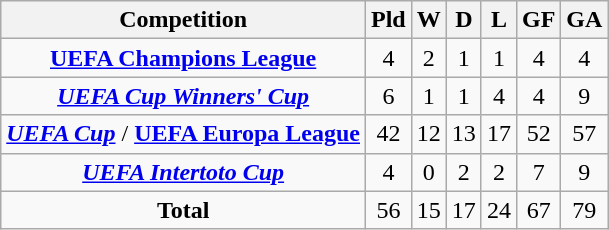<table class="wikitable sortable" style="text-align: center;">
<tr>
<th>Competition</th>
<th>Pld</th>
<th>W</th>
<th>D</th>
<th>L</th>
<th>GF</th>
<th>GA</th>
</tr>
<tr>
<td><strong><a href='#'>UEFA Champions League</a></strong></td>
<td>4</td>
<td>2</td>
<td>1</td>
<td>1</td>
<td>4</td>
<td>4</td>
</tr>
<tr>
<td><strong><em><a href='#'>UEFA Cup Winners' Cup</a></em></strong></td>
<td>6</td>
<td>1</td>
<td>1</td>
<td>4</td>
<td>4</td>
<td>9</td>
</tr>
<tr>
<td><strong><em><a href='#'>UEFA Cup</a></em></strong> / <strong><a href='#'>UEFA Europa League</a></strong></td>
<td>42</td>
<td>12</td>
<td>13</td>
<td>17</td>
<td>52</td>
<td>57</td>
</tr>
<tr>
<td><strong><em><a href='#'>UEFA Intertoto Cup</a></em></strong></td>
<td>4</td>
<td>0</td>
<td>2</td>
<td>2</td>
<td>7</td>
<td>9</td>
</tr>
<tr>
<td><strong>Total</strong></td>
<td>56</td>
<td>15</td>
<td>17</td>
<td>24</td>
<td>67</td>
<td>79</td>
</tr>
</table>
